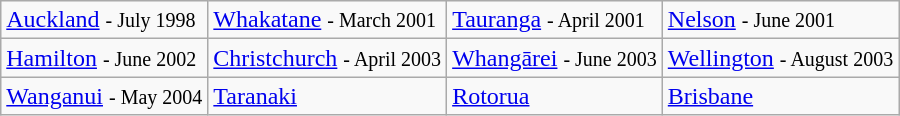<table class="wikitable" border="1">
<tr>
<td><a href='#'>Auckland</a> <small>- July 1998</small></td>
<td><a href='#'>Whakatane</a> <small>- March 2001</small></td>
<td><a href='#'>Tauranga</a> <small>- April 2001</small></td>
<td><a href='#'>Nelson</a> <small>- June 2001</small></td>
</tr>
<tr>
<td><a href='#'>Hamilton</a> <small>- June 2002</small></td>
<td><a href='#'>Christchurch</a> <small>- April 2003</small></td>
<td><a href='#'>Whangārei</a> <small>- June 2003</small></td>
<td><a href='#'>Wellington</a> <small>- August 2003</small></td>
</tr>
<tr>
<td><a href='#'>Wanganui</a> <small>- May 2004</small></td>
<td><a href='#'>Taranaki</a></td>
<td><a href='#'>Rotorua</a></td>
<td><a href='#'>Brisbane</a></td>
</tr>
</table>
